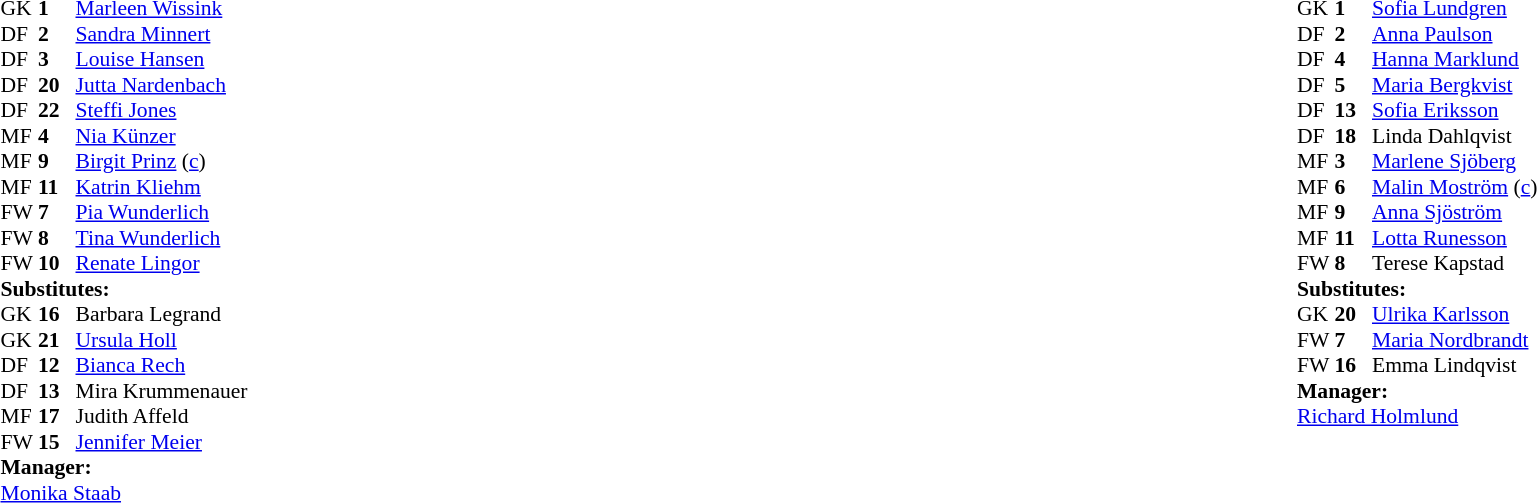<table width="100%">
<tr>
<td valign="top" width="50%"><br><table style="font-size: 90%" cellspacing="0" cellpadding="0">
<tr>
<th width=25></th>
<th width=25></th>
</tr>
<tr>
<td>GK</td>
<td><strong>1</strong></td>
<td> <a href='#'>Marleen Wissink</a></td>
</tr>
<tr>
<td>DF</td>
<td><strong>2</strong></td>
<td> <a href='#'>Sandra Minnert</a></td>
</tr>
<tr>
<td>DF</td>
<td><strong>3</strong></td>
<td> <a href='#'>Louise Hansen</a></td>
<td></td>
<td></td>
</tr>
<tr>
<td>DF</td>
<td><strong>20</strong></td>
<td> <a href='#'>Jutta Nardenbach</a></td>
</tr>
<tr>
<td>DF</td>
<td><strong>22</strong></td>
<td> <a href='#'>Steffi Jones</a></td>
</tr>
<tr>
<td>MF</td>
<td><strong>4</strong></td>
<td> <a href='#'>Nia Künzer</a></td>
</tr>
<tr>
<td>MF</td>
<td><strong>9</strong></td>
<td> <a href='#'>Birgit Prinz</a> (<a href='#'>c</a>)</td>
<td></td>
<td></td>
</tr>
<tr>
<td>MF</td>
<td><strong>11</strong></td>
<td> <a href='#'>Katrin Kliehm</a></td>
<td></td>
<td></td>
</tr>
<tr>
<td>FW</td>
<td><strong>7</strong></td>
<td> <a href='#'>Pia Wunderlich</a></td>
</tr>
<tr>
<td>FW</td>
<td><strong>8</strong></td>
<td> <a href='#'>Tina Wunderlich</a></td>
</tr>
<tr>
<td>FW</td>
<td><strong>10</strong></td>
<td> <a href='#'>Renate Lingor</a></td>
</tr>
<tr>
<td colspan=3><strong>Substitutes:</strong></td>
</tr>
<tr>
<td>GK</td>
<td><strong>16</strong></td>
<td> Barbara Legrand</td>
</tr>
<tr>
<td>GK</td>
<td><strong>21</strong></td>
<td> <a href='#'>Ursula Holl</a></td>
</tr>
<tr>
<td>DF</td>
<td><strong>12</strong></td>
<td> <a href='#'>Bianca Rech</a></td>
<td></td>
<td></td>
</tr>
<tr>
<td>DF</td>
<td><strong>13</strong></td>
<td> Mira Krummenauer</td>
</tr>
<tr>
<td>MF</td>
<td><strong>17</strong></td>
<td> Judith Affeld</td>
<td></td>
<td></td>
</tr>
<tr>
<td>FW</td>
<td><strong>15</strong></td>
<td> <a href='#'>Jennifer Meier</a></td>
<td></td>
<td></td>
</tr>
<tr>
<td colspan=3><strong>Manager:</strong></td>
</tr>
<tr>
<td colspan=4><a href='#'>Monika Staab</a></td>
</tr>
</table>
</td>
<td valign="top" width="50%"><br><table style="font-size:90%" cellspacing="0" cellpadding="0" align="center">
<tr>
<th width=25></th>
<th width=25></th>
</tr>
<tr>
<td>GK</td>
<td><strong>1</strong></td>
<td> <a href='#'>Sofia Lundgren</a></td>
</tr>
<tr>
<td>DF</td>
<td><strong>2</strong></td>
<td> <a href='#'>Anna Paulson</a></td>
</tr>
<tr>
<td>DF</td>
<td><strong>4</strong></td>
<td> <a href='#'>Hanna Marklund</a></td>
</tr>
<tr>
<td>DF</td>
<td><strong>5</strong></td>
<td> <a href='#'>Maria Bergkvist</a></td>
<td></td>
</tr>
<tr>
<td>DF</td>
<td><strong>13</strong></td>
<td> <a href='#'>Sofia Eriksson</a></td>
</tr>
<tr>
<td>DF</td>
<td><strong>18</strong></td>
<td> Linda Dahlqvist</td>
</tr>
<tr>
<td>MF</td>
<td><strong>3</strong></td>
<td> <a href='#'>Marlene Sjöberg</a></td>
</tr>
<tr>
<td>MF</td>
<td><strong>6</strong></td>
<td> <a href='#'>Malin Moström</a> (<a href='#'>c</a>)</td>
</tr>
<tr>
<td>MF</td>
<td><strong>9</strong></td>
<td> <a href='#'>Anna Sjöström</a></td>
</tr>
<tr>
<td>MF</td>
<td><strong>11</strong></td>
<td> <a href='#'>Lotta Runesson</a></td>
<td></td>
<td></td>
</tr>
<tr>
<td>FW</td>
<td><strong>8</strong></td>
<td> Terese Kapstad</td>
<td></td>
<td></td>
</tr>
<tr>
<td colspan=3><strong>Substitutes:</strong></td>
</tr>
<tr>
<td>GK</td>
<td><strong>20</strong></td>
<td> <a href='#'>Ulrika Karlsson</a></td>
</tr>
<tr>
<td>FW</td>
<td><strong>7</strong></td>
<td> <a href='#'>Maria Nordbrandt</a></td>
<td></td>
<td></td>
</tr>
<tr>
<td>FW</td>
<td><strong>16</strong></td>
<td> Emma Lindqvist</td>
<td></td>
<td></td>
</tr>
<tr>
<td colspan=3><strong>Manager:</strong></td>
</tr>
<tr>
<td colspan=4><a href='#'>Richard Holmlund</a></td>
</tr>
</table>
</td>
</tr>
</table>
